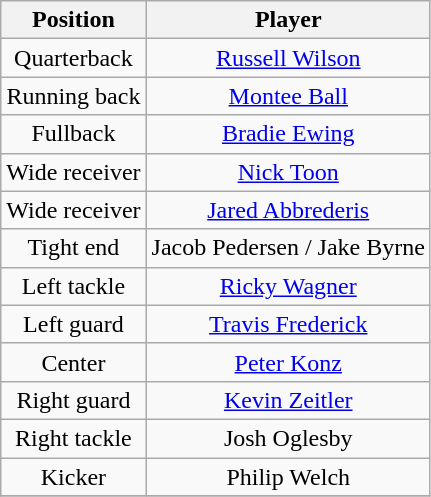<table class="wikitable" style="text-align: center;">
<tr>
<th>Position</th>
<th>Player</th>
</tr>
<tr>
<td>Quarterback</td>
<td><a href='#'>Russell Wilson</a></td>
</tr>
<tr>
<td>Running back</td>
<td><a href='#'>Montee Ball</a></td>
</tr>
<tr>
<td>Fullback</td>
<td><a href='#'>Bradie Ewing</a></td>
</tr>
<tr>
<td>Wide receiver</td>
<td><a href='#'>Nick Toon</a></td>
</tr>
<tr>
<td>Wide receiver</td>
<td><a href='#'>Jared Abbrederis</a></td>
</tr>
<tr>
<td>Tight end</td>
<td>Jacob Pedersen / Jake Byrne</td>
</tr>
<tr>
<td>Left tackle</td>
<td><a href='#'>Ricky Wagner</a></td>
</tr>
<tr>
<td>Left guard</td>
<td><a href='#'>Travis Frederick</a></td>
</tr>
<tr>
<td>Center</td>
<td><a href='#'>Peter Konz</a></td>
</tr>
<tr>
<td>Right guard</td>
<td><a href='#'>Kevin Zeitler</a></td>
</tr>
<tr>
<td>Right tackle</td>
<td>Josh Oglesby</td>
</tr>
<tr>
<td>Kicker</td>
<td>Philip Welch</td>
</tr>
<tr>
</tr>
</table>
